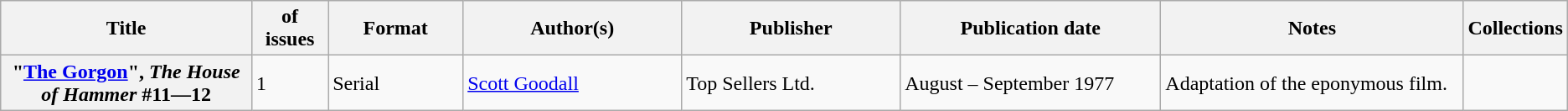<table class="wikitable">
<tr>
<th>Title</th>
<th style="width:40pt"> of issues</th>
<th style="width:75pt">Format</th>
<th style="width:125pt">Author(s)</th>
<th style="width:125pt">Publisher</th>
<th style="width:150pt">Publication date</th>
<th style="width:175pt">Notes</th>
<th>Collections</th>
</tr>
<tr>
<th>"<a href='#'>The Gorgon</a>", <em>The House of Hammer</em> #11—12</th>
<td>1</td>
<td>Serial</td>
<td><a href='#'>Scott Goodall</a></td>
<td>Top Sellers Ltd.</td>
<td>August – September 1977</td>
<td>Adaptation of the eponymous film.</td>
<td></td>
</tr>
</table>
